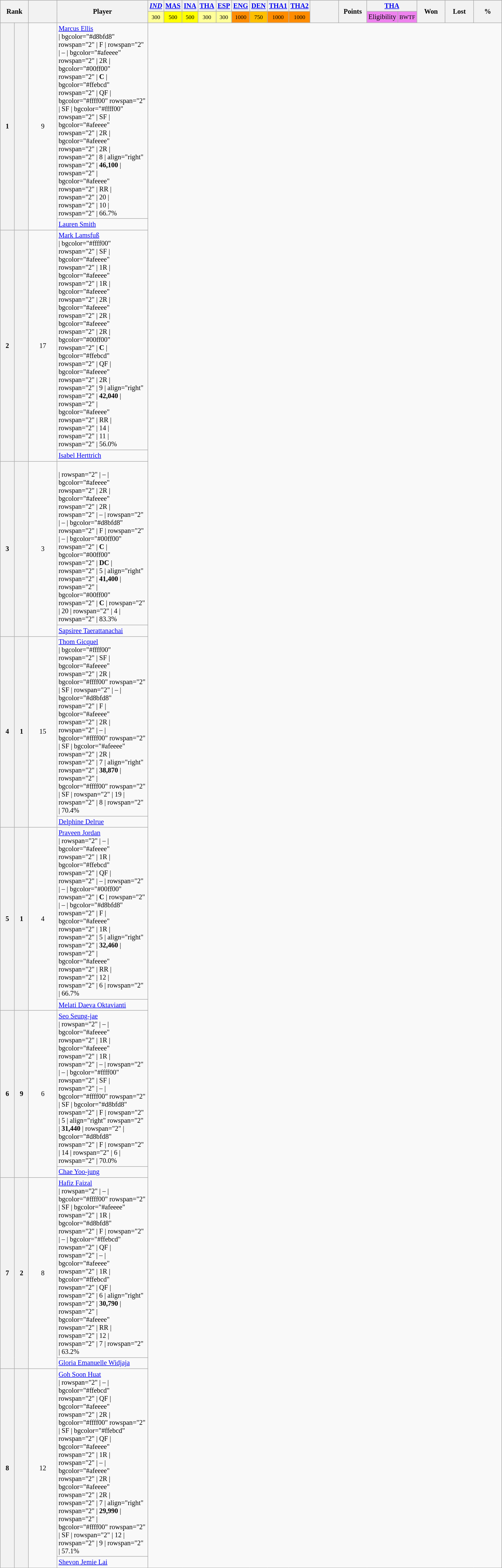<table class="wikitable" style="font-size:85%; text-align:center">
<tr>
<th colspan="2" rowspan="2" width="50">Rank</th>
<th rowspan="2" width="50"></th>
<th rowspan="2" width="175">Player</th>
<th><em><a href='#'>IND</a></em></th>
<th><a href='#'>MAS</a></th>
<th><a href='#'>INA</a></th>
<th><a href='#'>THA</a></th>
<th><a href='#'>ESP</a></th>
<th><a href='#'>ENG</a></th>
<th><a href='#'>DEN</a></th>
<th><a href='#'>THA1</a></th>
<th><a href='#'>THA2</a></th>
<th rowspan="2" width="50"></th>
<th rowspan="2" width="50">Points</th>
<th colspan="2"><a href='#'>THA</a></th>
<th rowspan="2" width="50">Won</th>
<th rowspan="2" width="50">Lost</th>
<th rowspan="2" width="50">%</th>
</tr>
<tr>
<td bgcolor="#FFFF99"><small>300</small></td>
<td bgcolor="#FFFF00"><small>500</small></td>
<td bgcolor="#FFFF00"><small>500</small></td>
<td bgcolor="#FFFF99"><small>300</small></td>
<td bgcolor="#FFFF99"><small>300</small></td>
<td bgcolor="#FF8C00"><small>1000</small></td>
<td bgcolor="#FFBF00"><small>750</small></td>
<td bgcolor="#FF8C00"><small>1000</small></td>
<td bgcolor="#FF8C00"><small>1000</small></td>
<td bgcolor="#EE82EE">Eligibility</td>
<td bgcolor="#EE82EE"><small>BWTF</small></td>
</tr>
<tr>
<th rowspan="2">1</th>
<th rowspan="2"></th>
<td rowspan="2">9</td>
<td align="left"> <a href='#'>Marcus Ellis</a><br>| bgcolor="#d8bfd8" rowspan="2" | F
| rowspan="2" | –
| bgcolor="#afeeee" rowspan="2" | 2R
| bgcolor="#00ff00" rowspan="2" | <strong>C</strong>
| bgcolor="#ffebcd" rowspan="2" | QF
| bgcolor="#ffff00" rowspan="2" | SF
| bgcolor="#ffff00" rowspan="2" | SF
| bgcolor="#afeeee" rowspan="2" | 2R
| bgcolor="#afeeee" rowspan="2" | 2R
| rowspan="2" | 8
| align="right" rowspan="2" | <strong>46,100</strong>
| rowspan="2" 
| bgcolor="#afeeee" rowspan="2" | RR
| rowspan="2" | 20
| rowspan="2" | 10
| rowspan="2" | 66.7%</td>
</tr>
<tr>
<td align="left"> <a href='#'>Lauren Smith</a></td>
</tr>
<tr>
<th rowspan="2">2</th>
<th rowspan="2"></th>
<td rowspan="2">17</td>
<td align="left"> <a href='#'>Mark Lamsfuß</a><br>| bgcolor="#ffff00" rowspan="2" | SF
| bgcolor="#afeeee" rowspan="2" | 1R
| bgcolor="#afeeee" rowspan="2" | 1R
| bgcolor="#afeeee" rowspan="2" | 2R
| bgcolor="#afeeee" rowspan="2" | 2R
| bgcolor="#afeeee" rowspan="2" | 2R
| bgcolor="#00ff00" rowspan="2" | <strong>C</strong>
| bgcolor="#ffebcd" rowspan="2" | QF
| bgcolor="#afeeee" rowspan="2" | 2R
| rowspan="2" | 9
| align="right" rowspan="2" | <strong>42,040</strong>
| rowspan="2" 
| bgcolor="#afeeee" rowspan="2" | RR
| rowspan="2" | 14
| rowspan="2" | 11
| rowspan="2" | 56.0%</td>
</tr>
<tr>
<td align="left"> <a href='#'>Isabel Herttrich</a></td>
</tr>
<tr>
<th rowspan="2">3</th>
<th rowspan="2"></th>
<td rowspan="2">3</td>
<td align="left"><br>| rowspan="2" | –
| bgcolor="#afeeee" rowspan="2" | 2R
| bgcolor="#afeeee" rowspan="2" | 2R
| rowspan="2" | –
| rowspan="2" | –
| bgcolor="#d8bfd8" rowspan="2" | F
| rowspan="2" | –
| bgcolor="#00ff00" rowspan="2" | <strong>C</strong>
| bgcolor="#00ff00" rowspan="2" | <strong>DC</strong>
| rowspan="2" | 5
| align="right" rowspan="2" | <strong>41,400</strong>
| rowspan="2" 
| bgcolor="#00ff00" rowspan="2" | <strong>C</strong>
| rowspan="2" | 20
| rowspan="2" | 4
| rowspan="2" | 83.3%</td>
</tr>
<tr>
<td align="left"> <a href='#'>Sapsiree Taerattanachai</a></td>
</tr>
<tr>
<th rowspan="2">4</th>
<th rowspan="2"> 1</th>
<td rowspan="2">15</td>
<td align="left"> <a href='#'>Thom Gicquel</a><br>| bgcolor="#ffff00" rowspan="2" | SF
| bgcolor="#afeeee" rowspan="2" | 2R
| bgcolor="#ffff00" rowspan="2" | SF
| rowspan="2" | –
| bgcolor="#d8bfd8" rowspan="2" | F
| bgcolor="#afeeee" rowspan="2" | 2R
| rowspan="2" | –
| bgcolor="#ffff00" rowspan="2" | SF
| bgcolor="#afeeee" rowspan="2" | 2R
| rowspan="2" | 7
| align="right" rowspan="2" | <strong>38,870</strong>
| rowspan="2" 
| bgcolor="#ffff00" rowspan="2" | SF
| rowspan="2" | 19
| rowspan="2" | 8
| rowspan="2" | 70.4%</td>
</tr>
<tr>
<td align="left"> <a href='#'>Delphine Delrue</a></td>
</tr>
<tr>
<th rowspan="2">5</th>
<th rowspan="2"> 1</th>
<td rowspan="2">4</td>
<td align="left"> <a href='#'>Praveen Jordan</a><br>| rowspan="2" | –
| bgcolor="#afeeee" rowspan="2" | 1R
| bgcolor="#ffebcd" rowspan="2" | QF
| rowspan="2" | –
| rowspan="2" | –
| bgcolor="#00ff00" rowspan="2" | <strong>C</strong>
| rowspan="2" | –
| bgcolor="#d8bfd8" rowspan="2" | F
| bgcolor="#afeeee" rowspan="2" | 1R
| rowspan="2" | 5
| align="right" rowspan="2" | <strong>32,460</strong>
| rowspan="2" 
| bgcolor="#afeeee" rowspan="2" | RR
| rowspan="2" | 12
| rowspan="2" | 6
| rowspan="2" | 66.7%</td>
</tr>
<tr>
<td align="left"> <a href='#'>Melati Daeva Oktavianti</a></td>
</tr>
<tr>
<th rowspan="2">6</th>
<th rowspan="2"> 9</th>
<td rowspan="2">6</td>
<td align="left"> <a href='#'>Seo Seung-jae</a><br>| rowspan="2" | –
| bgcolor="#afeeee" rowspan="2" | 1R
| bgcolor="#afeeee" rowspan="2" | 1R
| rowspan="2" | –
| rowspan="2" | –
| bgcolor="#ffff00" rowspan="2" | SF
| rowspan="2" | –
| bgcolor="#ffff00" rowspan="2" | SF
| bgcolor="#d8bfd8" rowspan="2" | F
| rowspan="2" | 5
| align="right" rowspan="2" | <strong>31,440</strong>
| rowspan="2" 
| bgcolor="#d8bfd8" rowspan="2" | F
| rowspan="2" | 14
| rowspan="2" | 6
| rowspan="2" | 70.0%</td>
</tr>
<tr>
<td align="left"> <a href='#'>Chae Yoo-jung</a></td>
</tr>
<tr>
<th rowspan="2">7</th>
<th rowspan="2"> 2</th>
<td rowspan="2">8</td>
<td align="left"> <a href='#'>Hafiz Faizal</a><br>| rowspan="2" | –
| bgcolor="#ffff00" rowspan="2" | SF
| bgcolor="#afeeee" rowspan="2" | 1R
| bgcolor="#d8bfd8" rowspan="2" | F
| rowspan="2" | –
| bgcolor="#ffebcd" rowspan="2" | QF
| rowspan="2" | –
| bgcolor="#afeeee" rowspan="2" | 1R
| bgcolor="#ffebcd" rowspan="2" | QF
| rowspan="2" | 6
| align="right" rowspan="2" | <strong>30,790</strong>
| rowspan="2" 
| bgcolor="#afeeee" rowspan="2" | RR
| rowspan="2" | 12
| rowspan="2" | 7
| rowspan="2" | 63.2%</td>
</tr>
<tr>
<td align="left"> <a href='#'>Gloria Emanuelle Widjaja</a></td>
</tr>
<tr>
<th rowspan="2">8</th>
<th rowspan="2"></th>
<td rowspan="2">12</td>
<td align="left"> <a href='#'>Goh Soon Huat</a><br>| rowspan="2" | –
| bgcolor="#ffebcd" rowspan="2" | QF
| bgcolor="#afeeee" rowspan="2" | 2R
| bgcolor="#ffff00" rowspan="2" | SF
| bgcolor="#ffebcd" rowspan="2" | QF
| bgcolor="#afeeee" rowspan="2" | 1R
| rowspan="2" | –
| bgcolor="#afeeee" rowspan="2" | 2R
| bgcolor="#afeeee" rowspan="2" | 2R
| rowspan="2" | 7
| align="right" rowspan="2" | <strong>29,990</strong>
| rowspan="2" 
| bgcolor="#ffff00" rowspan="2" | SF
| rowspan="2" | 12
| rowspan="2" | 9
| rowspan="2" | 57.1%</td>
</tr>
<tr>
<td align="left"> <a href='#'>Shevon Jemie Lai</a></td>
</tr>
</table>
